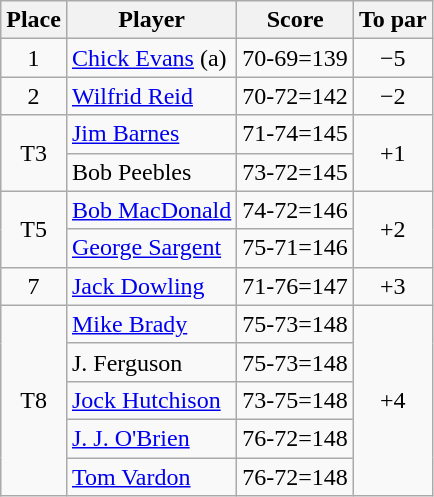<table class=wikitable>
<tr>
<th>Place</th>
<th>Player</th>
<th>Score</th>
<th>To par</th>
</tr>
<tr>
<td align=center>1</td>
<td> <a href='#'>Chick Evans</a> (a)</td>
<td>70-69=139</td>
<td align=center>−5</td>
</tr>
<tr>
<td align=center>2</td>
<td> <a href='#'>Wilfrid Reid</a></td>
<td>70-72=142</td>
<td align=center>−2</td>
</tr>
<tr>
<td rowspan=2 align=center>T3</td>
<td> <a href='#'>Jim Barnes</a></td>
<td>71-74=145</td>
<td rowspan=2 align=center>+1</td>
</tr>
<tr>
<td>Bob Peebles</td>
<td>73-72=145</td>
</tr>
<tr>
<td rowspan=2 align=center>T5</td>
<td> <a href='#'>Bob MacDonald</a></td>
<td>74-72=146</td>
<td rowspan=2 align=center>+2</td>
</tr>
<tr>
<td> <a href='#'>George Sargent</a></td>
<td>75-71=146</td>
</tr>
<tr>
<td align=center>7</td>
<td> <a href='#'>Jack Dowling</a></td>
<td>71-76=147</td>
<td align=center>+3</td>
</tr>
<tr>
<td rowspan=5 align=center>T8</td>
<td> <a href='#'>Mike Brady</a></td>
<td>75-73=148</td>
<td rowspan=5 align=center>+4</td>
</tr>
<tr>
<td>J. Ferguson</td>
<td>75-73=148</td>
</tr>
<tr>
<td> <a href='#'>Jock Hutchison</a></td>
<td>73-75=148</td>
</tr>
<tr>
<td> <a href='#'>J. J. O'Brien</a></td>
<td>76-72=148</td>
</tr>
<tr>
<td> <a href='#'>Tom Vardon</a></td>
<td>76-72=148</td>
</tr>
</table>
